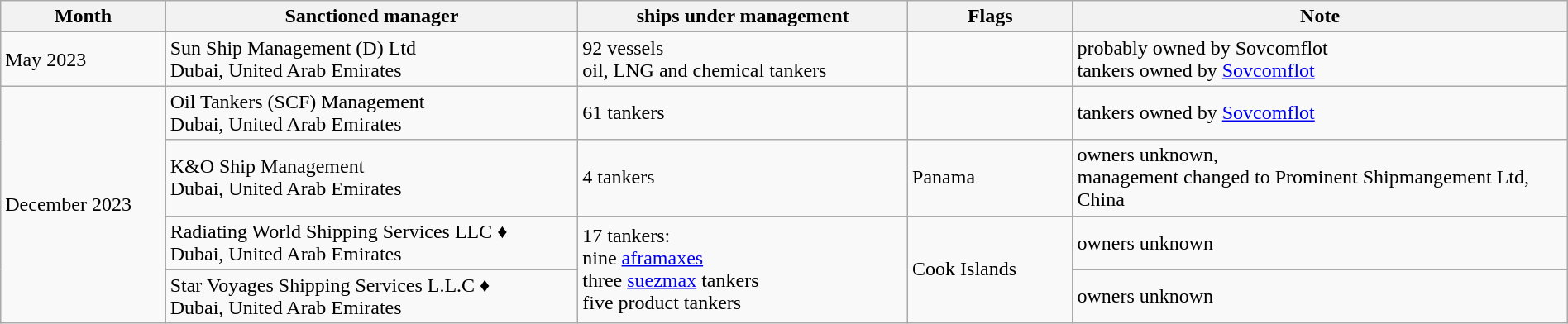<table class="wikitable sortable" style="margin:auto; width:100%;">
<tr>
<th style="text-align:center; width:10%;">Month</th>
<th style="text-align:center; width:25%;">Sanctioned manager</th>
<th style="text-align:center; width:20%;">ships under management</th>
<th style="text-align:center; width:10%;">Flags</th>
<th style="text-align:center; width:30%;">Note</th>
</tr>
<tr>
<td>May 2023</td>
<td>Sun Ship Management (D) Ltd <br> Dubai, United Arab Emirates</td>
<td>92 vessels <br> oil, LNG and chemical tankers</td>
<td></td>
<td>probably owned by Sovcomflot <br> tankers owned by <a href='#'>Sovcomflot</a></td>
</tr>
<tr>
<td rowspan="4">December 2023</td>
<td>Oil Tankers (SCF) Management <br> Dubai, United Arab Emirates</td>
<td>61 tankers</td>
<td></td>
<td>tankers owned by <a href='#'>Sovcomflot</a></td>
</tr>
<tr>
<td>K&O Ship Management <br> Dubai, United Arab Emirates</td>
<td>4 tankers</td>
<td>Panama</td>
<td>owners unknown, <br> management changed to Prominent Shipmangement Ltd, China  </td>
</tr>
<tr>
<td>Radiating World Shipping Services LLC ♦ <br> Dubai, United Arab Emirates</td>
<td rowspan="2">17 tankers: <br> nine <a href='#'>aframaxes</a> <br> three <a href='#'>suezmax</a> tankers <br> five product tankers</td>
<td rowspan="2">Cook Islands</td>
<td>owners unknown </td>
</tr>
<tr>
<td>Star Voyages Shipping Services L.L.C ♦ <br> Dubai, United Arab Emirates</td>
<td>owners unknown </td>
</tr>
</table>
